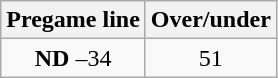<table class="wikitable">
<tr align="center">
<th style=>Pregame line</th>
<th style=>Over/under</th>
</tr>
<tr align="center">
<td><strong>ND</strong> –34</td>
<td>51</td>
</tr>
</table>
